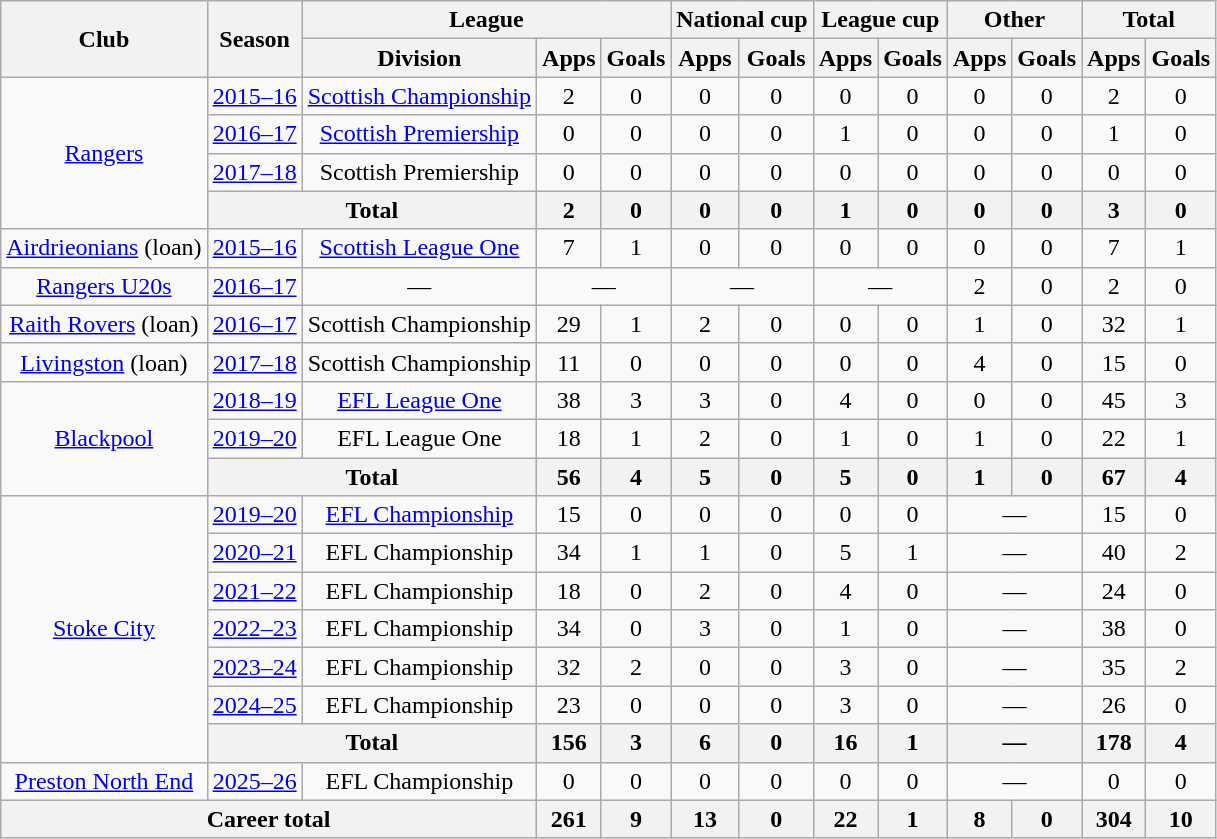<table class="wikitable" style="text-align: center;">
<tr>
<th rowspan="2">Club</th>
<th rowspan="2">Season</th>
<th colspan="3">League</th>
<th colspan="2">National cup</th>
<th colspan="2">League cup</th>
<th colspan="2">Other</th>
<th colspan="2">Total</th>
</tr>
<tr>
<th>Division</th>
<th>Apps</th>
<th>Goals</th>
<th>Apps</th>
<th>Goals</th>
<th>Apps</th>
<th>Goals</th>
<th>Apps</th>
<th>Goals</th>
<th>Apps</th>
<th>Goals</th>
</tr>
<tr>
<td rowspan=4><a href='#'>Rangers</a></td>
<td><a href='#'>2015–16</a></td>
<td><a href='#'>Scottish Championship</a></td>
<td>2</td>
<td>0</td>
<td>0</td>
<td>0</td>
<td>0</td>
<td>0</td>
<td>0</td>
<td>0</td>
<td>2</td>
<td>0</td>
</tr>
<tr>
<td><a href='#'>2016–17</a></td>
<td><a href='#'>Scottish Premiership</a></td>
<td>0</td>
<td>0</td>
<td>0</td>
<td>0</td>
<td>1</td>
<td>0</td>
<td>0</td>
<td>0</td>
<td>1</td>
<td>0</td>
</tr>
<tr>
<td><a href='#'>2017–18</a></td>
<td>Scottish Premiership</td>
<td>0</td>
<td>0</td>
<td>0</td>
<td>0</td>
<td>0</td>
<td>0</td>
<td>0</td>
<td>0</td>
<td>0</td>
<td>0</td>
</tr>
<tr>
<th colspan=2>Total</th>
<th>2</th>
<th>0</th>
<th>0</th>
<th>0</th>
<th>1</th>
<th>0</th>
<th>0</th>
<th>0</th>
<th>3</th>
<th>0</th>
</tr>
<tr>
<td><a href='#'>Airdrieonians</a> (loan)</td>
<td><a href='#'>2015–16</a></td>
<td><a href='#'>Scottish League One</a></td>
<td>7</td>
<td>1</td>
<td>0</td>
<td>0</td>
<td>0</td>
<td>0</td>
<td>0</td>
<td>0</td>
<td>7</td>
<td>1</td>
</tr>
<tr>
<td><a href='#'>Rangers U20s</a></td>
<td><a href='#'>2016–17</a></td>
<td colspan=1>—</td>
<td colspan=2>—</td>
<td colspan=2>—</td>
<td colspan=2>—</td>
<td>2</td>
<td>0</td>
<td>2</td>
<td>0</td>
</tr>
<tr>
<td><a href='#'>Raith Rovers</a> (loan)</td>
<td><a href='#'>2016–17</a></td>
<td>Scottish Championship</td>
<td>29</td>
<td>1</td>
<td>2</td>
<td>0</td>
<td>0</td>
<td>0</td>
<td>1</td>
<td>0</td>
<td>32</td>
<td>1</td>
</tr>
<tr>
<td><a href='#'>Livingston</a> (loan)</td>
<td><a href='#'>2017–18</a></td>
<td>Scottish Championship</td>
<td>11</td>
<td>0</td>
<td>0</td>
<td>0</td>
<td>0</td>
<td>0</td>
<td>4</td>
<td>0</td>
<td>15</td>
<td>0</td>
</tr>
<tr>
<td rowspan=3><a href='#'>Blackpool</a></td>
<td><a href='#'>2018–19</a></td>
<td><a href='#'>EFL League One</a></td>
<td>38</td>
<td>3</td>
<td>3</td>
<td>0</td>
<td>4</td>
<td>0</td>
<td>0</td>
<td>0</td>
<td>45</td>
<td>3</td>
</tr>
<tr>
<td><a href='#'>2019–20</a></td>
<td>EFL League One</td>
<td>18</td>
<td>1</td>
<td>2</td>
<td>0</td>
<td>1</td>
<td>0</td>
<td>1</td>
<td>0</td>
<td>22</td>
<td>1</td>
</tr>
<tr>
<th colspan=2>Total</th>
<th>56</th>
<th>4</th>
<th>5</th>
<th>0</th>
<th>5</th>
<th>0</th>
<th>1</th>
<th>0</th>
<th>67</th>
<th>4</th>
</tr>
<tr>
<td rowspan=7><a href='#'>Stoke City</a></td>
<td><a href='#'>2019–20</a></td>
<td><a href='#'>EFL Championship</a></td>
<td>15</td>
<td>0</td>
<td>0</td>
<td>0</td>
<td>0</td>
<td>0</td>
<td colspan=2>—</td>
<td>15</td>
<td>0</td>
</tr>
<tr>
<td><a href='#'>2020–21</a></td>
<td>EFL Championship</td>
<td>34</td>
<td>1</td>
<td>1</td>
<td>0</td>
<td>5</td>
<td>1</td>
<td colspan=2>—</td>
<td>40</td>
<td>2</td>
</tr>
<tr>
<td><a href='#'>2021–22</a></td>
<td>EFL Championship</td>
<td>18</td>
<td>0</td>
<td>2</td>
<td>0</td>
<td>4</td>
<td>0</td>
<td colspan=2>—</td>
<td>24</td>
<td>0</td>
</tr>
<tr>
<td><a href='#'>2022–23</a></td>
<td>EFL Championship</td>
<td>34</td>
<td>0</td>
<td>3</td>
<td>0</td>
<td>1</td>
<td>0</td>
<td colspan=2>—</td>
<td>38</td>
<td>0</td>
</tr>
<tr>
<td><a href='#'>2023–24</a></td>
<td>EFL Championship</td>
<td>32</td>
<td>2</td>
<td>0</td>
<td>0</td>
<td>3</td>
<td>0</td>
<td colspan=2>—</td>
<td>35</td>
<td>2</td>
</tr>
<tr>
<td><a href='#'>2024–25</a></td>
<td>EFL Championship</td>
<td>23</td>
<td>0</td>
<td>0</td>
<td>0</td>
<td>3</td>
<td>0</td>
<td colspan=2>—</td>
<td>26</td>
<td>0</td>
</tr>
<tr>
<th colspan=2>Total</th>
<th>156</th>
<th>3</th>
<th>6</th>
<th>0</th>
<th>16</th>
<th>1</th>
<th colspan=2>—</th>
<th>178</th>
<th>4</th>
</tr>
<tr>
<td><a href='#'>Preston North End</a></td>
<td><a href='#'>2025–26</a></td>
<td>EFL Championship</td>
<td>0</td>
<td>0</td>
<td>0</td>
<td>0</td>
<td>0</td>
<td>0</td>
<td colspan=2>—</td>
<td>0</td>
<td>0</td>
</tr>
<tr>
<th colspan="3">Career total</th>
<th>261</th>
<th>9</th>
<th>13</th>
<th>0</th>
<th>22</th>
<th>1</th>
<th>8</th>
<th>0</th>
<th>304</th>
<th>10</th>
</tr>
</table>
